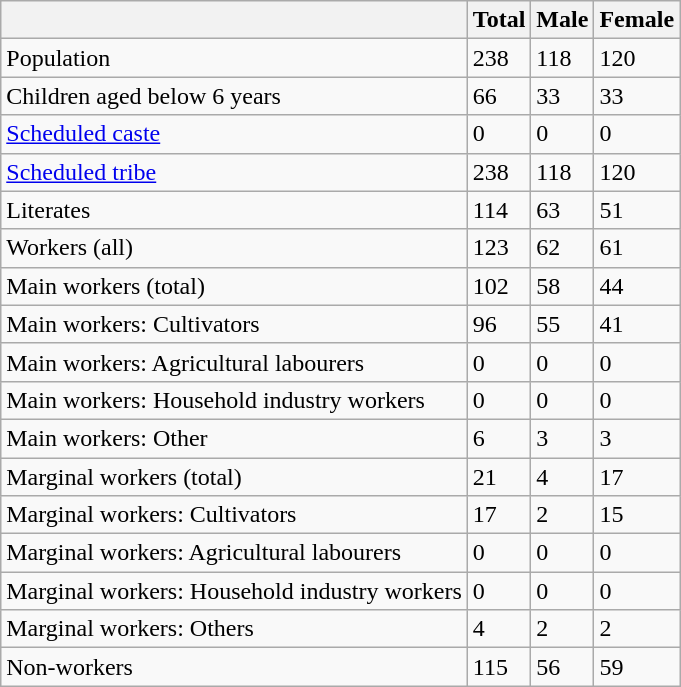<table class="wikitable sortable">
<tr>
<th></th>
<th>Total</th>
<th>Male</th>
<th>Female</th>
</tr>
<tr>
<td>Population</td>
<td>238</td>
<td>118</td>
<td>120</td>
</tr>
<tr>
<td>Children aged below 6 years</td>
<td>66</td>
<td>33</td>
<td>33</td>
</tr>
<tr>
<td><a href='#'>Scheduled caste</a></td>
<td>0</td>
<td>0</td>
<td>0</td>
</tr>
<tr>
<td><a href='#'>Scheduled tribe</a></td>
<td>238</td>
<td>118</td>
<td>120</td>
</tr>
<tr>
<td>Literates</td>
<td>114</td>
<td>63</td>
<td>51</td>
</tr>
<tr>
<td>Workers (all)</td>
<td>123</td>
<td>62</td>
<td>61</td>
</tr>
<tr>
<td>Main workers (total)</td>
<td>102</td>
<td>58</td>
<td>44</td>
</tr>
<tr>
<td>Main workers: Cultivators</td>
<td>96</td>
<td>55</td>
<td>41</td>
</tr>
<tr>
<td>Main workers: Agricultural labourers</td>
<td>0</td>
<td>0</td>
<td>0</td>
</tr>
<tr>
<td>Main workers: Household industry workers</td>
<td>0</td>
<td>0</td>
<td>0</td>
</tr>
<tr>
<td>Main workers: Other</td>
<td>6</td>
<td>3</td>
<td>3</td>
</tr>
<tr>
<td>Marginal workers (total)</td>
<td>21</td>
<td>4</td>
<td>17</td>
</tr>
<tr>
<td>Marginal workers: Cultivators</td>
<td>17</td>
<td>2</td>
<td>15</td>
</tr>
<tr>
<td>Marginal workers: Agricultural labourers</td>
<td>0</td>
<td>0</td>
<td>0</td>
</tr>
<tr>
<td>Marginal workers: Household industry workers</td>
<td>0</td>
<td>0</td>
<td>0</td>
</tr>
<tr>
<td>Marginal workers: Others</td>
<td>4</td>
<td>2</td>
<td>2</td>
</tr>
<tr>
<td>Non-workers</td>
<td>115</td>
<td>56</td>
<td>59</td>
</tr>
</table>
